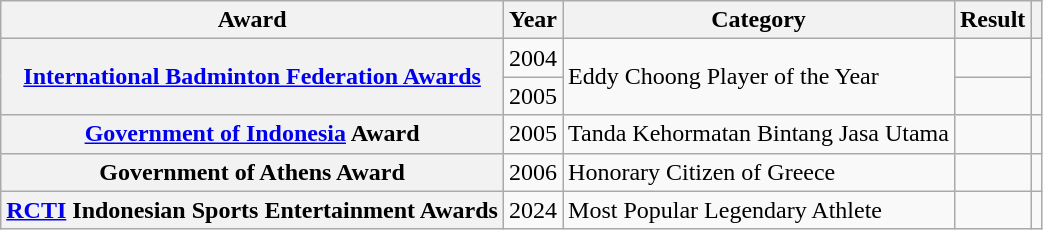<table class="wikitable plainrowheaders sortable">
<tr>
<th scope="col">Award</th>
<th scope="col">Year</th>
<th scope="col">Category</th>
<th scope="col">Result</th>
<th scope="col" class="unsortable"></th>
</tr>
<tr>
<th scope="row" rowspan=2><a href='#'>International Badminton Federation Awards</a></th>
<td>2004</td>
<td rowspan=2>Eddy Choong Player of the Year</td>
<td></td>
<td rowspan=2></td>
</tr>
<tr>
<td>2005</td>
<td></td>
</tr>
<tr>
<th scope="row"><a href='#'>Government of Indonesia</a> Award</th>
<td>2005</td>
<td>Tanda Kehormatan Bintang Jasa Utama</td>
<td></td>
<td></td>
</tr>
<tr>
<th scope="row">Government of Athens Award</th>
<td>2006</td>
<td>Honorary Citizen of Greece</td>
<td></td>
<td></td>
</tr>
<tr>
<th scope="row"><a href='#'>RCTI</a> Indonesian Sports Entertainment Awards</th>
<td>2024</td>
<td>Most Popular Legendary Athlete</td>
<td></td>
<td></td>
</tr>
</table>
